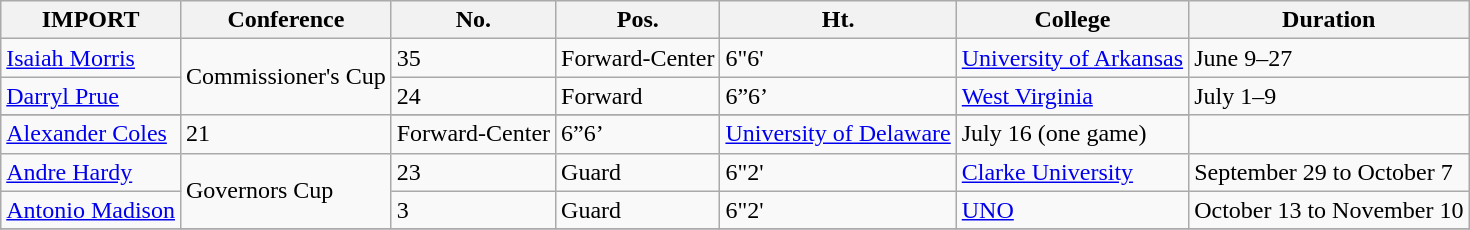<table class="wikitable" border="1">
<tr>
<th>IMPORT</th>
<th>Conference</th>
<th>No.</th>
<th>Pos.</th>
<th>Ht.</th>
<th>College</th>
<th>Duration</th>
</tr>
<tr>
<td><a href='#'>Isaiah Morris</a></td>
<td rowspan="3">Commissioner's Cup</td>
<td>35</td>
<td>Forward-Center</td>
<td>6"6'</td>
<td><a href='#'>University of Arkansas</a></td>
<td>June 9–27</td>
</tr>
<tr>
<td><a href='#'>Darryl Prue</a></td>
<td>24</td>
<td>Forward</td>
<td>6”6’</td>
<td><a href='#'>West Virginia</a></td>
<td>July 1–9</td>
</tr>
<tr>
</tr>
<tr>
<td><a href='#'>Alexander Coles</a></td>
<td>21</td>
<td>Forward-Center</td>
<td>6”6’</td>
<td><a href='#'>University of Delaware</a></td>
<td>July 16 (one game)</td>
</tr>
<tr>
<td><a href='#'>Andre Hardy</a></td>
<td rowspan="2">Governors Cup</td>
<td>23</td>
<td>Guard</td>
<td>6"2'</td>
<td><a href='#'>Clarke University</a></td>
<td>September 29 to October 7</td>
</tr>
<tr>
<td><a href='#'>Antonio Madison</a></td>
<td>3</td>
<td>Guard</td>
<td>6"2'</td>
<td><a href='#'>UNO</a></td>
<td>October 13 to November 10</td>
</tr>
<tr>
</tr>
</table>
